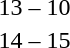<table style="text-align:center">
<tr>
<th width=200></th>
<th width=100></th>
<th width=200></th>
</tr>
<tr>
<td align=right><strong></strong></td>
<td>13 – 10</td>
<td align=left></td>
</tr>
<tr>
<td align=right></td>
<td>14 – 15</td>
<td align=left><strong></strong></td>
</tr>
</table>
